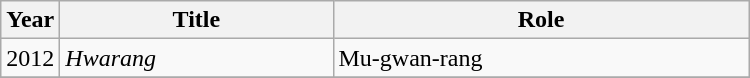<table class="wikitable" style="width:500px">
<tr>
<th width=10>Year</th>
<th>Title</th>
<th>Role</th>
</tr>
<tr>
<td>2012</td>
<td><em>Hwarang</em> </td>
<td>Mu-gwan-rang</td>
</tr>
<tr>
</tr>
</table>
